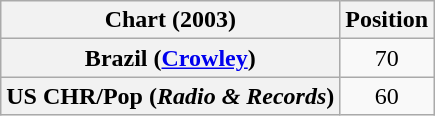<table class="wikitable plainrowheaders" style="text-align:center">
<tr>
<th>Chart (2003)</th>
<th>Position</th>
</tr>
<tr>
<th scope="row">Brazil (<a href='#'>Crowley</a>)</th>
<td>70</td>
</tr>
<tr>
<th scope="row">US CHR/Pop (<em>Radio & Records</em>)</th>
<td>60</td>
</tr>
</table>
